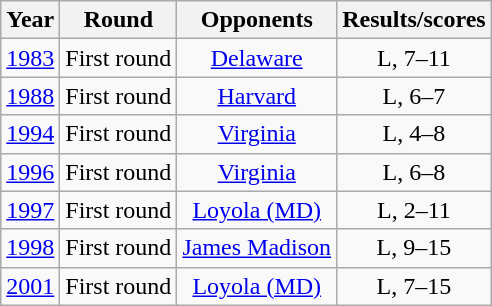<table class="wikitable">
<tr>
<th>Year</th>
<th>Round</th>
<th>Opponents</th>
<th>Results/scores</th>
</tr>
<tr style="text-align:center;">
<td><a href='#'>1983</a></td>
<td>First round</td>
<td><a href='#'>Delaware</a></td>
<td>L, 7–11</td>
</tr>
<tr style="text-align:center;">
<td><a href='#'>1988</a></td>
<td>First round</td>
<td><a href='#'>Harvard</a></td>
<td>L, 6–7</td>
</tr>
<tr style="text-align:center;">
<td><a href='#'>1994</a></td>
<td>First round</td>
<td><a href='#'>Virginia</a></td>
<td>L, 4–8</td>
</tr>
<tr style="text-align:center;">
<td><a href='#'>1996</a></td>
<td>First round</td>
<td><a href='#'>Virginia</a></td>
<td>L, 6–8</td>
</tr>
<tr style="text-align:center;">
<td><a href='#'>1997</a></td>
<td>First round</td>
<td><a href='#'>Loyola (MD)</a></td>
<td>L, 2–11</td>
</tr>
<tr style="text-align:center;">
<td><a href='#'>1998</a></td>
<td>First round</td>
<td><a href='#'>James Madison</a></td>
<td>L, 9–15</td>
</tr>
<tr style="text-align:center;">
<td><a href='#'>2001</a></td>
<td>First round</td>
<td><a href='#'>Loyola (MD)</a></td>
<td>L, 7–15</td>
</tr>
</table>
